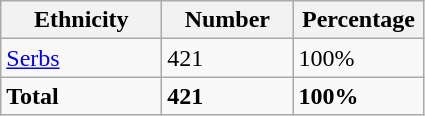<table class="wikitable">
<tr>
<th width="100px">Ethnicity</th>
<th width="80px">Number</th>
<th width="80px">Percentage</th>
</tr>
<tr>
<td><a href='#'>Serbs</a></td>
<td>421</td>
<td>100%</td>
</tr>
<tr>
<td><strong>Total</strong></td>
<td><strong>421</strong></td>
<td><strong>100%</strong></td>
</tr>
</table>
